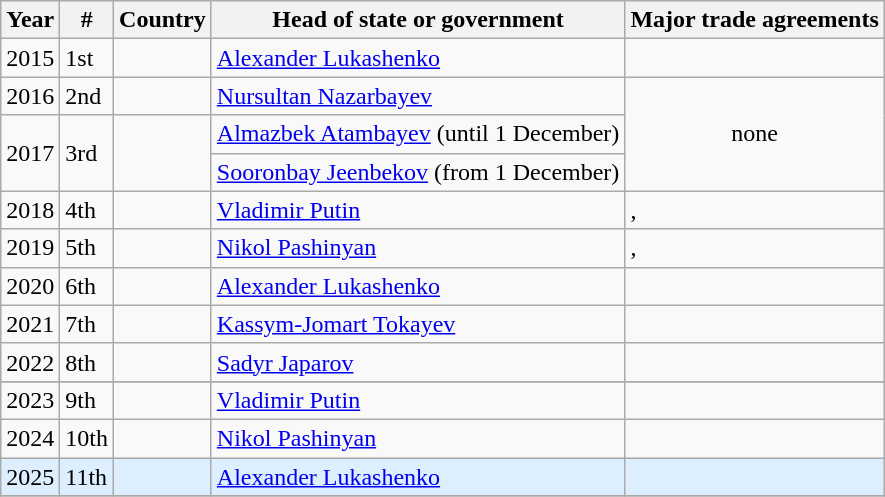<table class="wikitable">
<tr>
<th>Year</th>
<th>#</th>
<th>Country</th>
<th>Head of state or government</th>
<th>Major trade agreements</th>
</tr>
<tr>
<td>2015</td>
<td>1st</td>
<td></td>
<td><a href='#'>Alexander Lukashenko</a></td>
<td></td>
</tr>
<tr>
<td>2016</td>
<td>2nd</td>
<td></td>
<td><a href='#'>Nursultan Nazarbayev</a></td>
<td rowspan=3 style="text-align:center;">none</td>
</tr>
<tr>
<td rowspan=2>2017</td>
<td rowspan=2>3rd</td>
<td rowspan=2></td>
<td><a href='#'>Almazbek Atambayev</a> (until 1 December)</td>
</tr>
<tr>
<td><a href='#'>Sooronbay Jeenbekov</a> (from 1 December)</td>
</tr>
<tr>
<td>2018</td>
<td>4th</td>
<td></td>
<td><a href='#'>Vladimir Putin</a></td>
<td>, </td>
</tr>
<tr>
<td>2019</td>
<td>5th</td>
<td></td>
<td><a href='#'>Nikol Pashinyan</a></td>
<td>, </td>
</tr>
<tr>
<td>2020</td>
<td>6th</td>
<td></td>
<td><a href='#'>Alexander Lukashenko</a></td>
<td></td>
</tr>
<tr>
<td>2021</td>
<td>7th</td>
<td></td>
<td><a href='#'>Kassym-Jomart Tokayev</a></td>
<td></td>
</tr>
<tr>
<td>2022</td>
<td>8th</td>
<td></td>
<td><a href='#'>Sadyr Japarov</a></td>
<td></td>
</tr>
<tr>
</tr>
<tr>
<td>2023</td>
<td>9th</td>
<td></td>
<td><a href='#'>Vladimir Putin</a></td>
<td></td>
</tr>
<tr>
<td>2024</td>
<td>10th</td>
<td></td>
<td><a href='#'>Nikol Pashinyan</a></td>
<td></td>
</tr>
<tr bgcolor="#DDEEFF">
<td>2025</td>
<td>11th</td>
<td></td>
<td><a href='#'>Alexander Lukashenko</a></td>
<td></td>
</tr>
<tr>
</tr>
</table>
